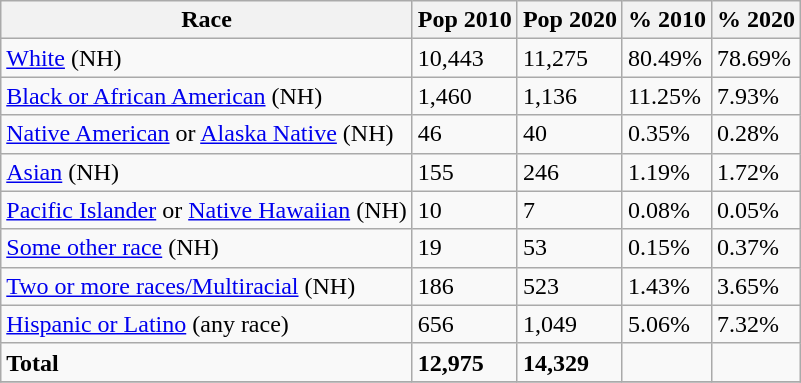<table class="wikitable">
<tr>
<th>Race</th>
<th>Pop 2010</th>
<th>Pop 2020</th>
<th>% 2010</th>
<th>% 2020</th>
</tr>
<tr>
<td><a href='#'>White</a> (NH)</td>
<td>10,443</td>
<td>11,275</td>
<td>80.49%</td>
<td>78.69%</td>
</tr>
<tr>
<td><a href='#'>Black or African American</a> (NH)</td>
<td>1,460</td>
<td>1,136</td>
<td>11.25%</td>
<td>7.93%</td>
</tr>
<tr>
<td><a href='#'>Native American</a> or <a href='#'>Alaska Native</a> (NH)</td>
<td>46</td>
<td>40</td>
<td>0.35%</td>
<td>0.28%</td>
</tr>
<tr>
<td><a href='#'>Asian</a> (NH)</td>
<td>155</td>
<td>246</td>
<td>1.19%</td>
<td>1.72%</td>
</tr>
<tr>
<td><a href='#'>Pacific Islander</a> or <a href='#'>Native Hawaiian</a> (NH)</td>
<td>10</td>
<td>7</td>
<td>0.08%</td>
<td>0.05%</td>
</tr>
<tr>
<td><a href='#'>Some other race</a> (NH)</td>
<td>19</td>
<td>53</td>
<td>0.15%</td>
<td>0.37%</td>
</tr>
<tr>
<td><a href='#'>Two or more races/Multiracial</a> (NH)</td>
<td>186</td>
<td>523</td>
<td>1.43%</td>
<td>3.65%</td>
</tr>
<tr>
<td><a href='#'>Hispanic or Latino</a> (any race)</td>
<td>656</td>
<td>1,049</td>
<td>5.06%</td>
<td>7.32%</td>
</tr>
<tr>
<td><strong>Total</strong></td>
<td><strong>12,975</strong></td>
<td><strong>14,329</strong></td>
<td></td>
<td></td>
</tr>
<tr>
</tr>
</table>
